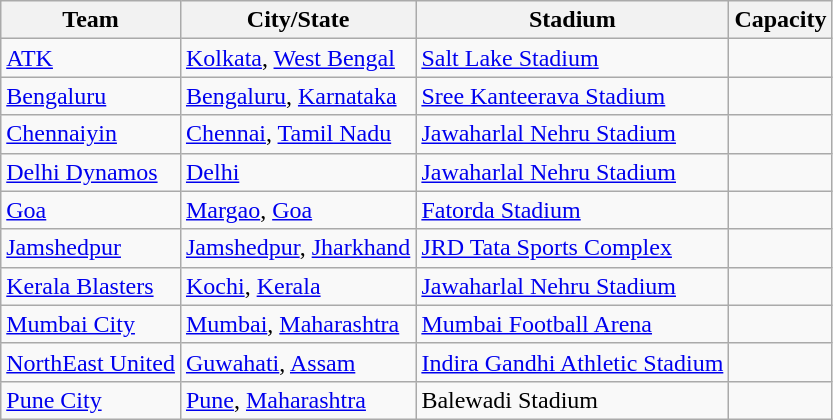<table class="wikitable sortable">
<tr>
<th>Team</th>
<th>City/State</th>
<th>Stadium</th>
<th>Capacity</th>
</tr>
<tr>
<td><a href='#'>ATK</a></td>
<td><a href='#'>Kolkata</a>, <a href='#'>West Bengal</a></td>
<td><a href='#'>Salt Lake Stadium</a></td>
<td style="text-align:center"></td>
</tr>
<tr>
<td><a href='#'>Bengaluru</a></td>
<td><a href='#'>Bengaluru</a>, <a href='#'>Karnataka</a></td>
<td><a href='#'>Sree Kanteerava Stadium</a></td>
<td style="text-align:center"></td>
</tr>
<tr>
<td><a href='#'>Chennaiyin</a></td>
<td><a href='#'>Chennai</a>, <a href='#'>Tamil Nadu</a></td>
<td><a href='#'>Jawaharlal Nehru Stadium</a></td>
<td style="text-align:center"></td>
</tr>
<tr>
<td><a href='#'>Delhi Dynamos</a></td>
<td><a href='#'>Delhi</a></td>
<td><a href='#'>Jawaharlal Nehru Stadium</a></td>
<td style="text-align:center"></td>
</tr>
<tr>
<td><a href='#'>Goa</a></td>
<td><a href='#'>Margao</a>, <a href='#'>Goa</a></td>
<td><a href='#'>Fatorda Stadium</a></td>
<td style="text-align:center"></td>
</tr>
<tr>
<td><a href='#'>Jamshedpur</a></td>
<td><a href='#'>Jamshedpur</a>, <a href='#'>Jharkhand</a></td>
<td><a href='#'>JRD Tata Sports Complex</a></td>
<td style="text-align:center"></td>
</tr>
<tr>
<td><a href='#'>Kerala Blasters</a></td>
<td><a href='#'>Kochi</a>, <a href='#'>Kerala</a></td>
<td><a href='#'>Jawaharlal Nehru Stadium</a></td>
<td style="text-align:center"></td>
</tr>
<tr>
<td><a href='#'>Mumbai City</a></td>
<td><a href='#'>Mumbai</a>, <a href='#'>Maharashtra</a></td>
<td><a href='#'>Mumbai Football Arena</a></td>
<td \ style="text-align:center"></td>
</tr>
<tr>
<td><a href='#'>NorthEast United</a></td>
<td><a href='#'>Guwahati</a>, <a href='#'>Assam</a></td>
<td><a href='#'>Indira Gandhi Athletic Stadium</a></td>
<td style="text-align:center"></td>
</tr>
<tr>
<td><a href='#'>Pune City</a></td>
<td><a href='#'>Pune</a>, <a href='#'>Maharashtra</a></td>
<td>Balewadi Stadium</td>
<td style="text-align:center"></td>
</tr>
</table>
